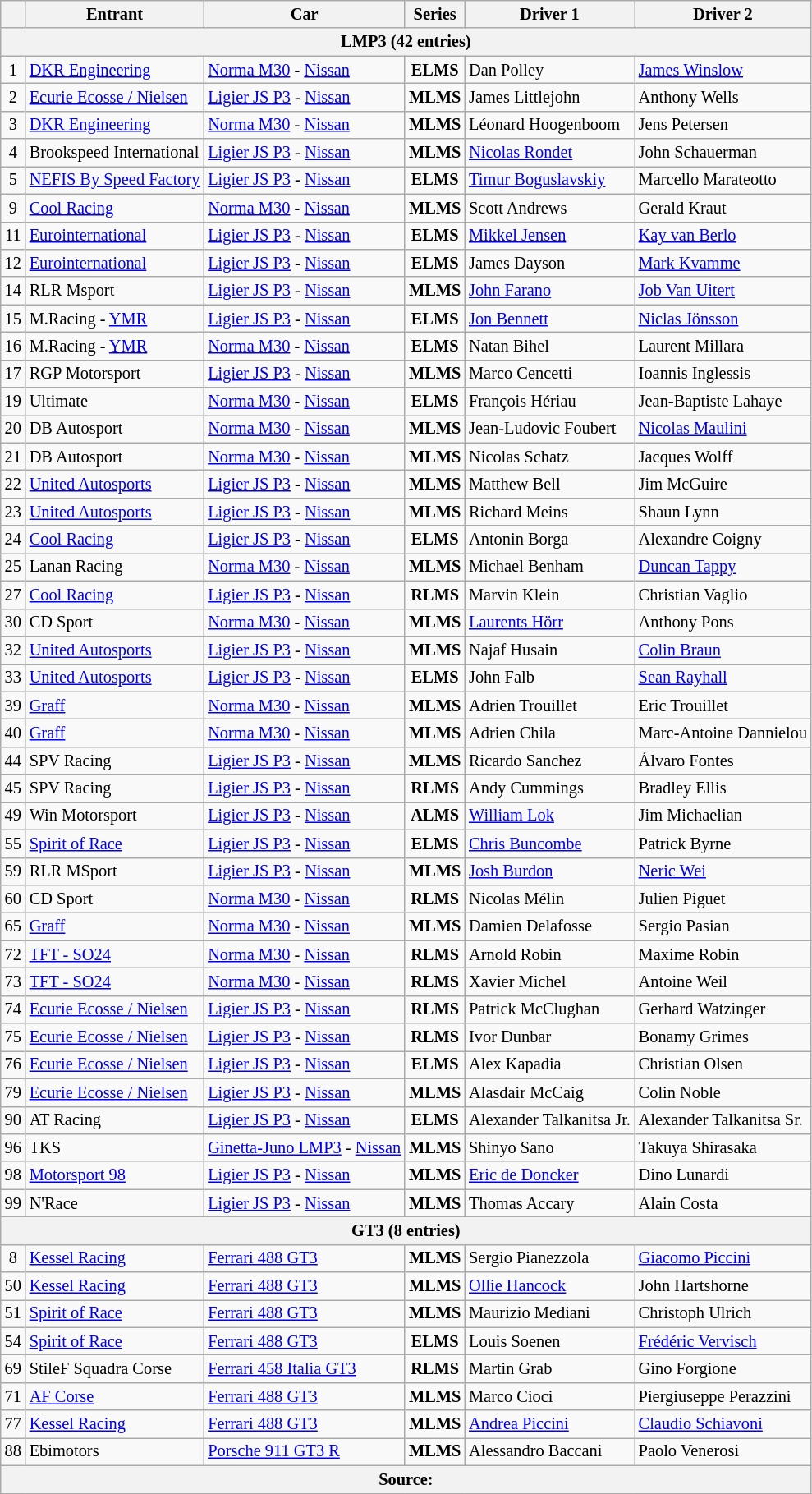<table class="wikitable" style="font-size: 85%">
<tr>
<th></th>
<th>Entrant</th>
<th>Car</th>
<th>Series</th>
<th>Driver 1</th>
<th>Driver 2</th>
</tr>
<tr>
<th colspan=6>LMP3 (42 entries)</th>
</tr>
<tr>
<td style="text-align:center">1</td>
<td> <a href='#'>DKR Engineering</a></td>
<td><a href='#'>Norma M30</a> - <a href='#'>Nissan</a></td>
<td style="text-align:center"><strong><span>ELMS</span></strong></td>
<td> Dan Polley</td>
<td> <a href='#'>James Winslow</a></td>
</tr>
<tr>
<td style="text-align:center">2</td>
<td> <a href='#'>Ecurie Ecosse / Nielsen</a></td>
<td><a href='#'>Ligier JS P3</a> - <a href='#'>Nissan</a></td>
<td style="text-align:center"><strong><span>MLMS</span></strong></td>
<td> James Littlejohn</td>
<td> Anthony Wells</td>
</tr>
<tr>
<td style="text-align:center">3</td>
<td> <a href='#'>DKR Engineering</a></td>
<td><a href='#'>Norma M30</a> - <a href='#'>Nissan</a></td>
<td style="text-align:center"><strong><span>MLMS</span></strong></td>
<td> Léonard Hoogenboom</td>
<td> Jens Petersen</td>
</tr>
<tr>
<td style="text-align:center">4</td>
<td> Brookspeed International</td>
<td><a href='#'>Ligier JS P3</a> - <a href='#'>Nissan</a></td>
<td style="text-align:center"><strong><span>MLMS</span></strong></td>
<td> <a href='#'>Nicolas Rondet</a></td>
<td> John Schauerman</td>
</tr>
<tr>
<td style="text-align:center">5</td>
<td> <a href='#'>NEFIS By Speed Factory</a></td>
<td><a href='#'>Ligier JS P3</a> - <a href='#'>Nissan</a></td>
<td style="text-align:center"><strong><span>ELMS</span></strong></td>
<td> <a href='#'>Timur Boguslavskiy</a></td>
<td> Marcello Marateotto</td>
</tr>
<tr>
<td style="text-align:center">9</td>
<td> <a href='#'>Cool Racing</a></td>
<td><a href='#'>Norma M30</a> - <a href='#'>Nissan</a></td>
<td style="text-align:center"><strong><span>MLMS</span></strong></td>
<td> Scott Andrews</td>
<td> Gerald Kraut</td>
</tr>
<tr>
<td style="text-align:center">11</td>
<td> <a href='#'>Eurointernational</a></td>
<td><a href='#'>Ligier JS P3</a> - <a href='#'>Nissan</a></td>
<td style="text-align:center"><strong><span>ELMS</span></strong></td>
<td> <a href='#'>Mikkel Jensen</a></td>
<td> <a href='#'>Kay van Berlo</a></td>
</tr>
<tr>
<td style="text-align:center">12</td>
<td> <a href='#'>Eurointernational</a></td>
<td><a href='#'>Ligier JS P3</a> - <a href='#'>Nissan</a></td>
<td style="text-align:center"><strong><span>ELMS</span></strong></td>
<td> James Dayson</td>
<td> <a href='#'>Mark Kvamme</a></td>
</tr>
<tr>
<td style="text-align:center">14</td>
<td> RLR Msport</td>
<td><a href='#'>Ligier JS P3</a> - <a href='#'>Nissan</a></td>
<td style="text-align:center"><strong><span>MLMS</span></strong></td>
<td> <a href='#'>John Farano</a></td>
<td> <a href='#'>Job Van Uitert</a></td>
</tr>
<tr>
<td style="text-align:center">15</td>
<td> M.Racing - <a href='#'>YMR</a></td>
<td><a href='#'>Ligier JS P3</a> - <a href='#'>Nissan</a></td>
<td style="text-align:center"><strong><span>ELMS</span></strong></td>
<td> <a href='#'>Jon Bennett</a></td>
<td> <a href='#'>Niclas Jönsson</a></td>
</tr>
<tr>
<td style="text-align:center">16</td>
<td> M.Racing - <a href='#'>YMR</a></td>
<td><a href='#'>Norma M30</a> - <a href='#'>Nissan</a></td>
<td style="text-align:center"><strong><span>ELMS</span></strong></td>
<td> Natan Bihel</td>
<td> Laurent Millara</td>
</tr>
<tr>
<td style="text-align:center">17</td>
<td> RGP Motorsport</td>
<td><a href='#'>Ligier JS P3</a> - <a href='#'>Nissan</a></td>
<td style="text-align:center"><strong><span>MLMS</span></strong></td>
<td> Marco Cencetti</td>
<td> Ioannis Inglessis</td>
</tr>
<tr>
<td style="text-align:center">19</td>
<td> Ultimate</td>
<td><a href='#'>Norma M30</a> - <a href='#'>Nissan</a></td>
<td style="text-align:center"><strong><span>ELMS</span></strong></td>
<td> François Hériau</td>
<td> Jean-Baptiste Lahaye</td>
</tr>
<tr>
<td style="text-align:center">20</td>
<td> DB Autosport</td>
<td><a href='#'>Norma M30</a> - <a href='#'>Nissan</a></td>
<td style="text-align:center"><strong><span>MLMS</span></strong></td>
<td> Jean-Ludovic Foubert</td>
<td> <a href='#'>Nicolas Maulini</a></td>
</tr>
<tr>
<td style="text-align:center">21</td>
<td> DB Autosport</td>
<td><a href='#'>Norma M30</a> - <a href='#'>Nissan</a></td>
<td style="text-align:center"><strong><span>MLMS</span></strong></td>
<td> Nicolas Schatz</td>
<td> Jacques Wolff</td>
</tr>
<tr>
<td style="text-align:center">22</td>
<td> <a href='#'>United Autosports</a></td>
<td><a href='#'>Ligier JS P3</a> - <a href='#'>Nissan</a></td>
<td style="text-align:center"><strong><span>MLMS</span></strong></td>
<td> Matthew Bell</td>
<td> Jim McGuire</td>
</tr>
<tr>
<td style="text-align:center">23</td>
<td> <a href='#'>United Autosports</a></td>
<td><a href='#'>Ligier JS P3</a> - <a href='#'>Nissan</a></td>
<td style="text-align:center"><strong><span>MLMS</span></strong></td>
<td> Richard Meins</td>
<td> Shaun Lynn</td>
</tr>
<tr>
<td style="text-align:center">24</td>
<td> <a href='#'>Cool Racing</a></td>
<td><a href='#'>Ligier JS P3</a> - <a href='#'>Nissan</a></td>
<td style="text-align:center"><strong><span>ELMS</span></strong></td>
<td> Antonin Borga</td>
<td> Alexandre Coigny</td>
</tr>
<tr>
<td style="text-align:center">25</td>
<td> Lanan Racing</td>
<td><a href='#'>Norma M30</a> - <a href='#'>Nissan</a></td>
<td style="text-align:center"><strong><span>MLMS</span></strong></td>
<td> Michael Benham</td>
<td> <a href='#'>Duncan Tappy</a></td>
</tr>
<tr>
<td style="text-align:center">27</td>
<td> <a href='#'>Cool Racing</a></td>
<td><a href='#'>Ligier JS P3</a> - <a href='#'>Nissan</a></td>
<td style="text-align:center"><strong><span>RLMS</span></strong></td>
<td> Marvin Klein</td>
<td> Christian Vaglio</td>
</tr>
<tr>
<td style="text-align:center">30</td>
<td> CD Sport</td>
<td><a href='#'>Norma M30</a> - <a href='#'>Nissan</a></td>
<td style="text-align:center"><strong><span>MLMS</span></strong></td>
<td> <a href='#'>Laurents Hörr</a></td>
<td> Anthony Pons</td>
</tr>
<tr>
<td style="text-align:center">32</td>
<td> <a href='#'>United Autosports</a></td>
<td><a href='#'>Ligier JS P3</a> - <a href='#'>Nissan</a></td>
<td style="text-align:center"><strong><span>MLMS</span></strong></td>
<td> Najaf Husain</td>
<td> <a href='#'>Colin Braun</a></td>
</tr>
<tr>
<td style="text-align:center">33</td>
<td> <a href='#'>United Autosports</a></td>
<td><a href='#'>Ligier JS P3</a> - <a href='#'>Nissan</a></td>
<td style="text-align:center"><strong><span>ELMS</span></strong></td>
<td> John Falb</td>
<td> <a href='#'>Sean Rayhall</a></td>
</tr>
<tr>
<td style="text-align:center">39</td>
<td> <a href='#'>Graff</a></td>
<td><a href='#'>Norma M30</a> - <a href='#'>Nissan</a></td>
<td style="text-align:center"><strong><span>MLMS</span></strong></td>
<td> Adrien Trouillet</td>
<td> Eric Trouillet</td>
</tr>
<tr>
<td style="text-align:center">40</td>
<td> <a href='#'>Graff</a></td>
<td><a href='#'>Norma M30</a> - <a href='#'>Nissan</a></td>
<td style="text-align:center"><strong><span>MLMS</span></strong></td>
<td> Adrien Chila</td>
<td> Marc-Antoine Dannielou</td>
</tr>
<tr>
<td style="text-align:center">44</td>
<td> SPV Racing</td>
<td><a href='#'>Ligier JS P3</a> - <a href='#'>Nissan</a></td>
<td style="text-align:center"><strong><span>MLMS</span></strong></td>
<td> Ricardo Sanchez</td>
<td> Álvaro Fontes</td>
</tr>
<tr>
<td style="text-align:center">45</td>
<td> SPV Racing</td>
<td><a href='#'>Ligier JS P3</a> - <a href='#'>Nissan</a></td>
<td style="text-align:center"><strong><span>RLMS</span></strong></td>
<td> Andy Cummings</td>
<td> Bradley Ellis</td>
</tr>
<tr>
<td style="text-align:center">49</td>
<td> Win Motorsport</td>
<td><a href='#'>Ligier JS P3</a> - <a href='#'>Nissan</a></td>
<td style="text-align:center"><strong><span>ALMS</span></strong></td>
<td> <a href='#'>William Lok</a></td>
<td> Jim Michaelian</td>
</tr>
<tr>
<td style="text-align:center">55</td>
<td> <a href='#'>Spirit of Race</a></td>
<td><a href='#'>Ligier JS P3</a> - <a href='#'>Nissan</a></td>
<td style="text-align:center"><strong><span>ELMS</span></strong></td>
<td> <a href='#'>Chris Buncombe</a></td>
<td> Patrick Byrne</td>
</tr>
<tr>
<td style="text-align:center">59</td>
<td> RLR MSport</td>
<td><a href='#'>Ligier JS P3</a> - <a href='#'>Nissan</a></td>
<td style="text-align:center"><strong><span>MLMS</span></strong></td>
<td> <a href='#'>Josh Burdon</a></td>
<td> <a href='#'>Neric Wei</a></td>
</tr>
<tr>
<td style="text-align:center">60</td>
<td> CD Sport</td>
<td><a href='#'>Norma M30</a> - <a href='#'>Nissan</a></td>
<td style="text-align:center"><strong><span>RLMS</span></strong></td>
<td> Nicolas Mélin</td>
<td> Julien Piguet</td>
</tr>
<tr>
<td style="text-align:center">65</td>
<td> <a href='#'>Graff</a></td>
<td><a href='#'>Norma M30</a> - <a href='#'>Nissan</a></td>
<td style="text-align:center"><strong><span>MLMS</span></strong></td>
<td> Damien Delafosse</td>
<td> Sergio Pasian</td>
</tr>
<tr>
<td style="text-align:center">72</td>
<td> <a href='#'>TFT - SO24</a></td>
<td><a href='#'>Norma M30</a> - <a href='#'>Nissan</a></td>
<td style="text-align:center"><strong><span>RLMS</span></strong></td>
<td> Arnold Robin</td>
<td> Maxime Robin</td>
</tr>
<tr>
<td style="text-align:center">73</td>
<td> <a href='#'>TFT - SO24</a></td>
<td><a href='#'>Norma M30</a> - <a href='#'>Nissan</a></td>
<td style="text-align:center"><strong><span>RLMS</span></strong></td>
<td> Xavier Michel</td>
<td> Antoine Weil</td>
</tr>
<tr>
<td style="text-align:center">74</td>
<td> <a href='#'>Ecurie Ecosse / Nielsen</a></td>
<td><a href='#'>Ligier JS P3</a> - <a href='#'>Nissan</a></td>
<td style="text-align:center"><strong><span>RLMS</span></strong></td>
<td> Patrick McClughan</td>
<td> Gerhard Watzinger</td>
</tr>
<tr>
<td style="text-align:center">75</td>
<td> <a href='#'>Ecurie Ecosse / Nielsen</a></td>
<td><a href='#'>Ligier JS P3</a> - <a href='#'>Nissan</a></td>
<td style="text-align:center"><strong><span>RLMS</span></strong></td>
<td> Ivor Dunbar</td>
<td> Bonamy Grimes</td>
</tr>
<tr>
<td style="text-align:center">76</td>
<td> <a href='#'>Ecurie Ecosse / Nielsen</a></td>
<td><a href='#'>Ligier JS P3</a> - <a href='#'>Nissan</a></td>
<td style="text-align:center"><strong><span>ELMS</span></strong></td>
<td> Alex Kapadia</td>
<td> Christian Olsen</td>
</tr>
<tr>
<td style="text-align:center">79</td>
<td> <a href='#'>Ecurie Ecosse / Nielsen</a></td>
<td><a href='#'>Ligier JS P3</a> - <a href='#'>Nissan</a></td>
<td style="text-align:center"><strong><span>MLMS</span></strong></td>
<td> Alasdair McCaig</td>
<td> Colin Noble</td>
</tr>
<tr>
<td style="text-align:center">90</td>
<td> AT Racing</td>
<td><a href='#'>Ligier JS P3</a> - <a href='#'>Nissan</a></td>
<td style="text-align:center"><strong><span>ELMS</span></strong></td>
<td> Alexander Talkanitsa Jr.</td>
<td> Alexander Talkanitsa Sr.</td>
</tr>
<tr>
<td style="text-align:center">96</td>
<td> TKS</td>
<td><a href='#'>Ginetta-Juno LMP3</a> - <a href='#'>Nissan</a></td>
<td style="text-align:center"><strong><span>MLMS</span></strong></td>
<td> Shinyo Sano</td>
<td> Takuya Shirasaka</td>
</tr>
<tr>
<td style="text-align:center">98</td>
<td> <a href='#'>Motorsport 98</a></td>
<td><a href='#'>Ligier JS P3</a> - <a href='#'>Nissan</a></td>
<td style="text-align:center"><strong><span>MLMS</span></strong></td>
<td> <a href='#'>Eric de Doncker</a></td>
<td> Dino Lunardi</td>
</tr>
<tr>
<td style="text-align:center">99</td>
<td> N'Race</td>
<td><a href='#'>Ligier JS P3</a> - <a href='#'>Nissan</a></td>
<td style="text-align:center"><strong><span>MLMS</span></strong></td>
<td> Thomas Accary</td>
<td> Alain Costa</td>
</tr>
<tr>
<th colspan="6">GT3 (8 entries)</th>
</tr>
<tr>
<td style="text-align:center">8</td>
<td> <a href='#'>Kessel Racing</a></td>
<td><a href='#'>Ferrari 488 GT3</a></td>
<td style="text-align:center"><strong><span>MLMS</span></strong></td>
<td> Sergio Pianezzola</td>
<td> <a href='#'>Giacomo Piccini</a></td>
</tr>
<tr>
<td style="text-align:center">50</td>
<td> <a href='#'>Kessel Racing</a></td>
<td><a href='#'>Ferrari 488 GT3</a></td>
<td style="text-align:center"><strong><span>MLMS</span></strong></td>
<td> <a href='#'>Ollie Hancock</a></td>
<td> John Hartshorne</td>
</tr>
<tr>
<td style="text-align:center">51</td>
<td> <a href='#'>Spirit of Race</a></td>
<td><a href='#'>Ferrari 488 GT3</a></td>
<td style="text-align:center"><strong><span>MLMS</span></strong></td>
<td> Maurizio Mediani</td>
<td> Christoph Ulrich</td>
</tr>
<tr>
<td style="text-align:center">54</td>
<td> <a href='#'>Spirit of Race</a></td>
<td><a href='#'>Ferrari 488 GT3</a></td>
<td style="text-align:center"><strong><span>ELMS</span></strong></td>
<td> Louis Soenen</td>
<td> <a href='#'>Frédéric Vervisch</a></td>
</tr>
<tr>
<td style="text-align:center">69</td>
<td> StileF Squadra Corse</td>
<td><a href='#'>Ferrari 458 Italia GT3</a></td>
<td style="text-align:center"><strong><span>RLMS</span></strong></td>
<td> Martin Grab</td>
<td> Gino Forgione</td>
</tr>
<tr>
<td style="text-align:center">71</td>
<td> <a href='#'>AF Corse</a></td>
<td><a href='#'>Ferrari 488 GT3</a></td>
<td style="text-align:center"><strong><span>MLMS</span></strong></td>
<td> Marco Cioci</td>
<td> Piergiuseppe Perazzini</td>
</tr>
<tr>
<td style="text-align:center">77</td>
<td> <a href='#'>Kessel Racing</a></td>
<td><a href='#'>Ferrari 488 GT3</a></td>
<td style="text-align:center"><strong><span>MLMS</span></strong></td>
<td> <a href='#'>Andrea Piccini</a></td>
<td> <a href='#'>Claudio Schiavoni</a></td>
</tr>
<tr>
<td style="text-align:center">88</td>
<td> Ebimotors</td>
<td><a href='#'>Porsche 911 GT3 R</a></td>
<td style="text-align:center"><strong><span>MLMS</span></strong></td>
<td> Alessandro Baccani</td>
<td> Paolo Venerosi</td>
</tr>
<tr>
<th colspan="6">Source:</th>
</tr>
<tr>
</tr>
</table>
